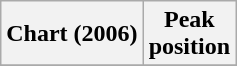<table class="wikitable sortable">
<tr>
<th>Chart (2006)</th>
<th>Peak<br>position</th>
</tr>
<tr>
</tr>
</table>
